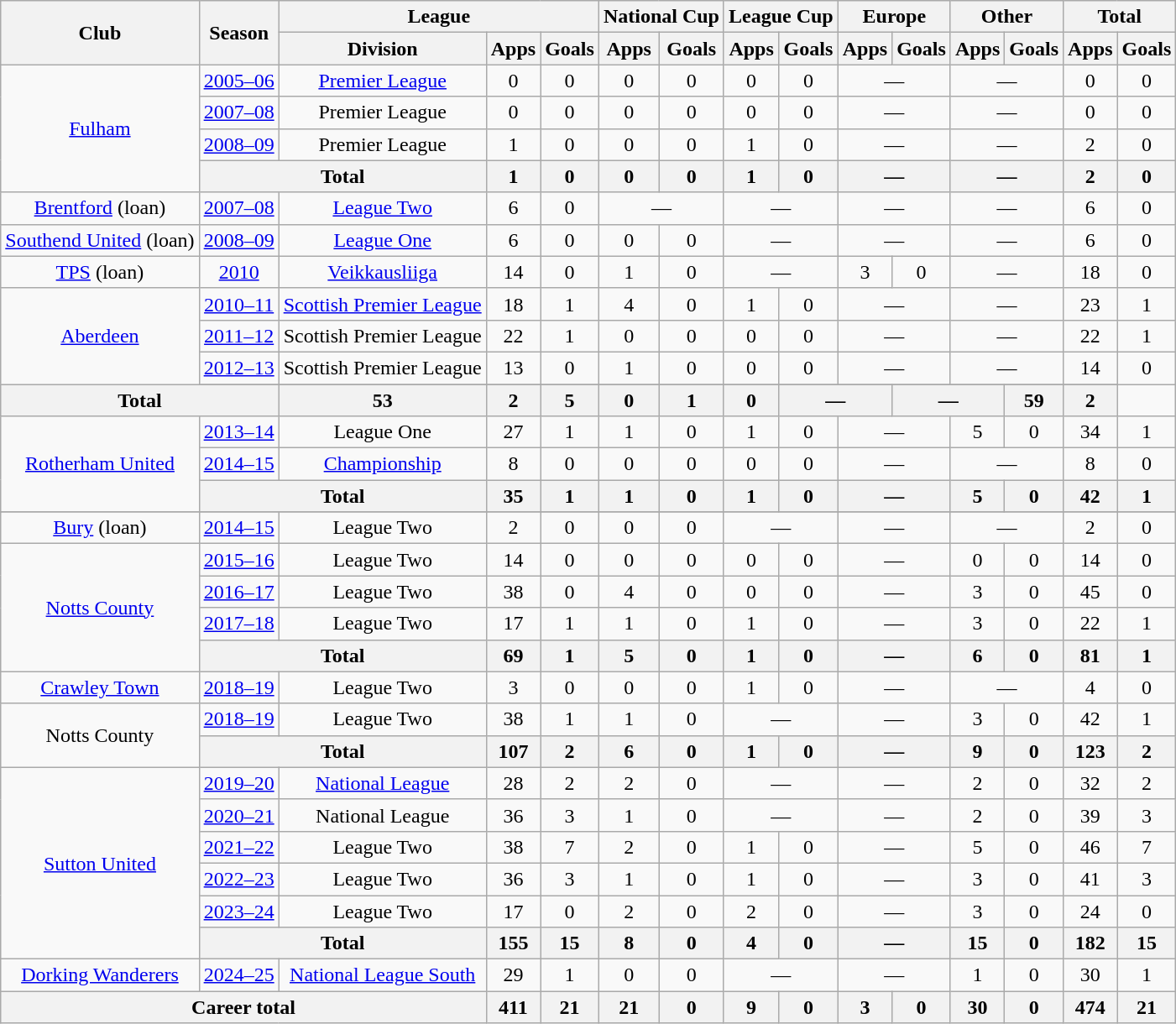<table class="wikitable" style="text-align: center;">
<tr>
<th rowspan="2">Club</th>
<th rowspan="2">Season</th>
<th colspan="3">League</th>
<th colspan="2">National Cup</th>
<th colspan="2">League Cup</th>
<th colspan="2">Europe</th>
<th colspan="2">Other</th>
<th colspan="2">Total</th>
</tr>
<tr>
<th>Division</th>
<th>Apps</th>
<th>Goals</th>
<th>Apps</th>
<th>Goals</th>
<th>Apps</th>
<th>Goals</th>
<th>Apps</th>
<th>Goals</th>
<th>Apps</th>
<th>Goals</th>
<th>Apps</th>
<th>Goals</th>
</tr>
<tr>
<td rowspan="4"><a href='#'>Fulham</a></td>
<td><a href='#'>2005–06</a></td>
<td><a href='#'>Premier League</a></td>
<td>0</td>
<td>0</td>
<td>0</td>
<td>0</td>
<td>0</td>
<td>0</td>
<td colspan="2">―</td>
<td colspan="2">―</td>
<td>0</td>
<td>0</td>
</tr>
<tr>
<td><a href='#'>2007–08</a></td>
<td>Premier League</td>
<td>0</td>
<td>0</td>
<td>0</td>
<td>0</td>
<td>0</td>
<td>0</td>
<td colspan="2">―</td>
<td colspan="2">―</td>
<td>0</td>
<td>0</td>
</tr>
<tr>
<td><a href='#'>2008–09</a></td>
<td>Premier League</td>
<td>1</td>
<td>0</td>
<td>0</td>
<td>0</td>
<td>1</td>
<td>0</td>
<td colspan="2">―</td>
<td colspan="2">―</td>
<td>2</td>
<td>0</td>
</tr>
<tr>
<th colspan="2">Total</th>
<th>1</th>
<th>0</th>
<th>0</th>
<th>0</th>
<th>1</th>
<th>0</th>
<th colspan="2">―</th>
<th colspan="2">―</th>
<th>2</th>
<th>0</th>
</tr>
<tr>
<td><a href='#'>Brentford</a> (loan)</td>
<td><a href='#'>2007–08</a></td>
<td><a href='#'>League Two</a></td>
<td>6</td>
<td>0</td>
<td colspan="2">―</td>
<td colspan="2">―</td>
<td colspan="2">―</td>
<td colspan="2">―</td>
<td>6</td>
<td>0</td>
</tr>
<tr>
<td><a href='#'>Southend United</a> (loan)</td>
<td><a href='#'>2008–09</a></td>
<td><a href='#'>League One</a></td>
<td>6</td>
<td>0</td>
<td>0</td>
<td>0</td>
<td colspan="2">―</td>
<td colspan="2">―</td>
<td colspan="2">―</td>
<td>6</td>
<td>0</td>
</tr>
<tr>
<td><a href='#'>TPS</a> (loan)</td>
<td><a href='#'>2010</a></td>
<td><a href='#'>Veikkausliiga</a></td>
<td>14</td>
<td>0</td>
<td>1</td>
<td>0</td>
<td colspan="2">―</td>
<td>3</td>
<td>0</td>
<td colspan="2">―</td>
<td>18</td>
<td>0</td>
</tr>
<tr>
<td rowspan="4" valign="center"><a href='#'>Aberdeen</a></td>
<td><a href='#'>2010–11</a></td>
<td><a href='#'>Scottish Premier League</a></td>
<td>18</td>
<td>1</td>
<td>4</td>
<td>0</td>
<td>1</td>
<td>0</td>
<td colspan="2">―</td>
<td colspan="2">―</td>
<td>23</td>
<td>1</td>
</tr>
<tr>
<td><a href='#'>2011–12</a></td>
<td>Scottish Premier League</td>
<td>22</td>
<td>1</td>
<td>0</td>
<td>0</td>
<td>0</td>
<td>0</td>
<td colspan="2">―</td>
<td colspan="2">―</td>
<td>22</td>
<td>1</td>
</tr>
<tr>
<td><a href='#'>2012–13</a></td>
<td>Scottish Premier League</td>
<td>13</td>
<td>0</td>
<td>1</td>
<td>0</td>
<td>0</td>
<td>0</td>
<td colspan="2">―</td>
<td colspan="2">―</td>
<td>14</td>
<td>0</td>
</tr>
<tr>
</tr>
<tr>
<th colspan="2">Total</th>
<th>53</th>
<th>2</th>
<th>5</th>
<th>0</th>
<th>1</th>
<th>0</th>
<th colspan="2">―</th>
<th colspan="2">―</th>
<th>59</th>
<th>2</th>
</tr>
<tr>
<td rowspan="3" valign="center"><a href='#'>Rotherham United</a></td>
<td><a href='#'>2013–14</a></td>
<td>League One</td>
<td>27</td>
<td>1</td>
<td>1</td>
<td>0</td>
<td>1</td>
<td>0</td>
<td colspan="2">―</td>
<td>5</td>
<td>0</td>
<td>34</td>
<td>1</td>
</tr>
<tr>
<td><a href='#'>2014–15</a></td>
<td><a href='#'>Championship</a></td>
<td>8</td>
<td>0</td>
<td>0</td>
<td>0</td>
<td>0</td>
<td>0</td>
<td colspan="2">―</td>
<td colspan="2">―</td>
<td>8</td>
<td>0</td>
</tr>
<tr>
<th colspan="2">Total</th>
<th>35</th>
<th>1</th>
<th>1</th>
<th>0</th>
<th>1</th>
<th>0</th>
<th colspan="2">―</th>
<th>5</th>
<th>0</th>
<th>42</th>
<th>1</th>
</tr>
<tr>
</tr>
<tr>
<td><a href='#'>Bury</a> (loan)</td>
<td><a href='#'>2014–15</a></td>
<td>League Two</td>
<td>2</td>
<td>0</td>
<td>0</td>
<td>0</td>
<td colspan="2">―</td>
<td colspan="2">―</td>
<td colspan="2">―</td>
<td>2</td>
<td>0</td>
</tr>
<tr>
<td rowspan="4" valign="center"><a href='#'>Notts County</a></td>
<td><a href='#'>2015–16</a></td>
<td>League Two</td>
<td>14</td>
<td>0</td>
<td>0</td>
<td>0</td>
<td>0</td>
<td>0</td>
<td colspan="2">―</td>
<td>0</td>
<td>0</td>
<td>14</td>
<td>0</td>
</tr>
<tr>
<td><a href='#'>2016–17</a></td>
<td>League Two</td>
<td>38</td>
<td>0</td>
<td>4</td>
<td>0</td>
<td>0</td>
<td>0</td>
<td colspan="2">―</td>
<td>3</td>
<td>0</td>
<td>45</td>
<td>0</td>
</tr>
<tr>
<td><a href='#'>2017–18</a></td>
<td>League Two</td>
<td>17</td>
<td>1</td>
<td>1</td>
<td>0</td>
<td>1</td>
<td>0</td>
<td colspan="2">―</td>
<td>3</td>
<td>0</td>
<td>22</td>
<td>1</td>
</tr>
<tr>
<th colspan="2">Total</th>
<th>69</th>
<th>1</th>
<th>5</th>
<th>0</th>
<th>1</th>
<th>0</th>
<th colspan="2">―</th>
<th>6</th>
<th>0</th>
<th>81</th>
<th>1</th>
</tr>
<tr>
<td><a href='#'>Crawley Town</a></td>
<td><a href='#'>2018–19</a></td>
<td>League Two</td>
<td>3</td>
<td>0</td>
<td>0</td>
<td>0</td>
<td>1</td>
<td>0</td>
<td colspan="2">―</td>
<td colspan="2">―</td>
<td>4</td>
<td>0</td>
</tr>
<tr>
<td rowspan="2" valign="center">Notts County</td>
<td><a href='#'>2018–19</a></td>
<td>League Two</td>
<td>38</td>
<td>1</td>
<td>1</td>
<td>0</td>
<td colspan="2">―</td>
<td colspan="2">―</td>
<td>3</td>
<td>0</td>
<td>42</td>
<td>1</td>
</tr>
<tr>
<th colspan="2">Total</th>
<th>107</th>
<th>2</th>
<th>6</th>
<th>0</th>
<th>1</th>
<th>0</th>
<th colspan="2">―</th>
<th>9</th>
<th>0</th>
<th>123</th>
<th>2</th>
</tr>
<tr>
<td rowspan="6" valign="center"><a href='#'>Sutton United</a></td>
<td><a href='#'>2019–20</a></td>
<td><a href='#'>National League</a></td>
<td>28</td>
<td>2</td>
<td>2</td>
<td>0</td>
<td colspan="2">―</td>
<td colspan="2">―</td>
<td>2</td>
<td>0</td>
<td>32</td>
<td>2</td>
</tr>
<tr>
<td><a href='#'>2020–21</a></td>
<td>National League</td>
<td>36</td>
<td>3</td>
<td>1</td>
<td>0</td>
<td colspan="2">―</td>
<td colspan="2">―</td>
<td>2</td>
<td>0</td>
<td>39</td>
<td>3</td>
</tr>
<tr>
<td><a href='#'>2021–22</a></td>
<td>League Two</td>
<td>38</td>
<td>7</td>
<td>2</td>
<td>0</td>
<td>1</td>
<td>0</td>
<td colspan="2">―</td>
<td>5</td>
<td>0</td>
<td>46</td>
<td>7</td>
</tr>
<tr>
<td><a href='#'>2022–23</a></td>
<td>League Two</td>
<td>36</td>
<td>3</td>
<td>1</td>
<td>0</td>
<td>1</td>
<td>0</td>
<td colspan="2">—</td>
<td>3</td>
<td>0</td>
<td>41</td>
<td>3</td>
</tr>
<tr>
<td><a href='#'>2023–24</a></td>
<td>League Two</td>
<td>17</td>
<td>0</td>
<td>2</td>
<td>0</td>
<td>2</td>
<td>0</td>
<td colspan="2">—</td>
<td>3</td>
<td>0</td>
<td>24</td>
<td>0</td>
</tr>
<tr>
<th colspan="2">Total</th>
<th>155</th>
<th>15</th>
<th>8</th>
<th>0</th>
<th>4</th>
<th>0</th>
<th colspan="2">―</th>
<th>15</th>
<th>0</th>
<th>182</th>
<th>15</th>
</tr>
<tr>
<td><a href='#'>Dorking Wanderers</a></td>
<td><a href='#'>2024–25</a></td>
<td><a href='#'>National League South</a></td>
<td>29</td>
<td>1</td>
<td>0</td>
<td>0</td>
<td colspan="2">—</td>
<td colspan="2">—</td>
<td>1</td>
<td>0</td>
<td>30</td>
<td>1</td>
</tr>
<tr>
<th colspan="3">Career total</th>
<th>411</th>
<th>21</th>
<th>21</th>
<th>0</th>
<th>9</th>
<th>0</th>
<th>3</th>
<th>0</th>
<th>30</th>
<th>0</th>
<th>474</th>
<th>21</th>
</tr>
</table>
